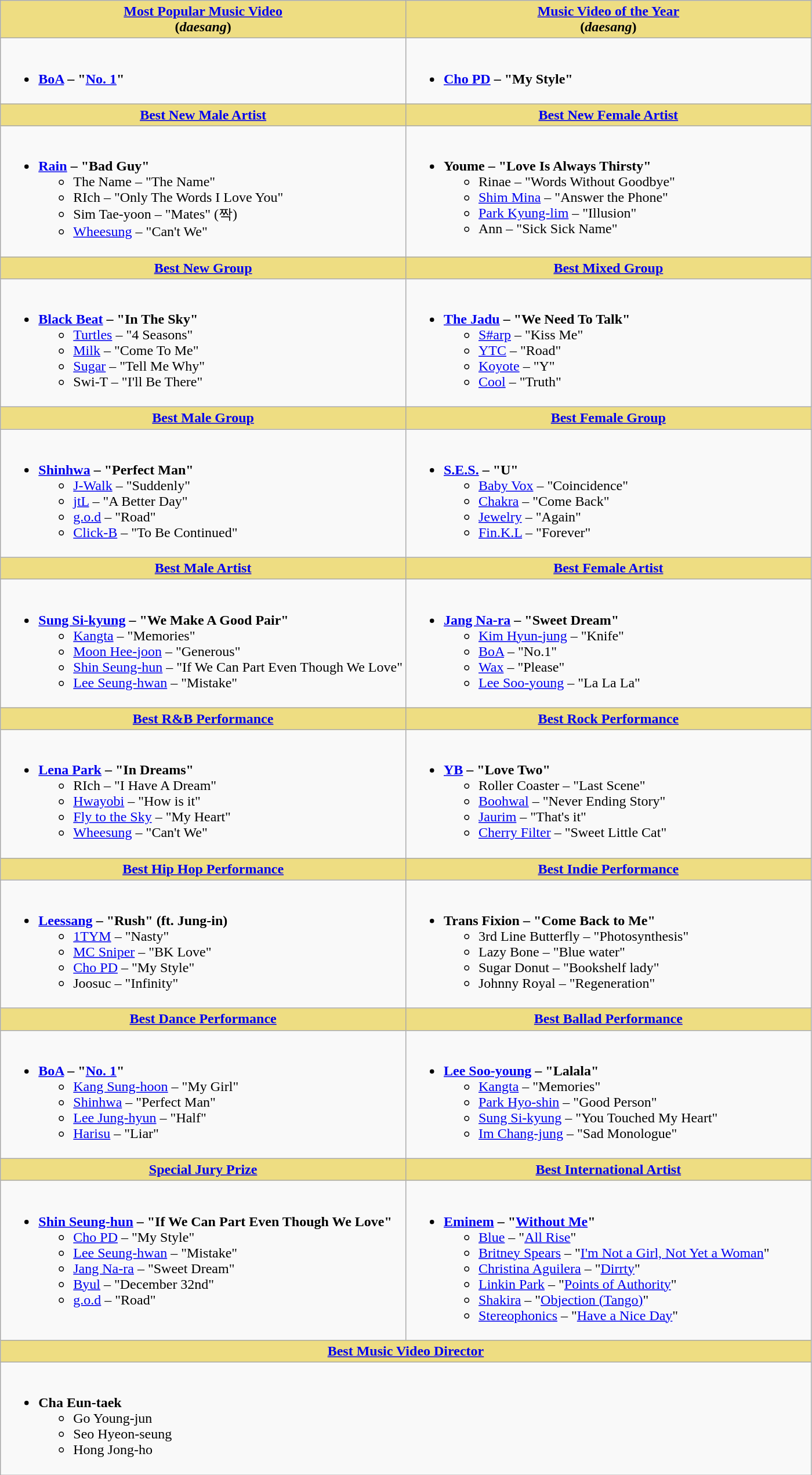<table class="wikitable">
<tr>
<th style="background:#EEDD82; width:50%"><a href='#'>Most Popular Music Video</a><br>(<em>daesang</em>)</th>
<th style="background:#EEDD82; width:50%"><a href='#'>Music Video of the Year</a><br>(<em>daesang</em>)</th>
</tr>
<tr>
<td style="vertical-align:top"><br><ul><li><strong><a href='#'>BoA</a> – "<a href='#'>No. 1</a>"</strong></li></ul></td>
<td style="vertical-align:top"><br><ul><li><strong><a href='#'>Cho PD</a> – "My Style"</strong></li></ul></td>
</tr>
<tr>
<th style="background:#EEDD82; width:50%"><a href='#'>Best New Male Artist</a></th>
<th style="background:#EEDD82; width:50%"><a href='#'>Best New Female Artist</a></th>
</tr>
<tr>
<td style="vertical-align:top"><br><ul><li><strong><a href='#'>Rain</a> – "Bad Guy"</strong><ul><li>The Name – "The Name"</li><li>RIch – "Only The Words I Love You"</li><li>Sim Tae-yoon – "Mates" (짝)</li><li><a href='#'>Wheesung</a> – "Can't We"</li></ul></li></ul></td>
<td style="vertical-align:top"><br><ul><li><strong>Youme – "Love Is Always Thirsty"</strong><ul><li>Rinae – "Words Without Goodbye"</li><li><a href='#'>Shim Mina</a> – "Answer the Phone"</li><li><a href='#'>Park Kyung-lim</a> – "Illusion"</li><li>Ann – "Sick Sick Name"</li></ul></li></ul></td>
</tr>
<tr>
<th style="background:#EEDD82; width:50%"><a href='#'>Best New Group</a></th>
<th style="background:#EEDD82; width:50%"><a href='#'>Best Mixed Group</a></th>
</tr>
<tr>
<td style="vertical-align:top"><br><ul><li><strong><a href='#'>Black Beat</a> – "In The Sky"</strong><ul><li><a href='#'>Turtles</a> – "4 Seasons"</li><li><a href='#'>Milk</a> – "Come To Me"</li><li><a href='#'>Sugar</a> – "Tell Me Why"</li><li>Swi-T – "I'll Be There"</li></ul></li></ul></td>
<td style="vertical-align:top"><br><ul><li><strong><a href='#'>The Jadu</a> – "We Need To Talk"</strong><ul><li><a href='#'>S#arp</a> – "Kiss Me"</li><li><a href='#'>YTC</a> – "Road"</li><li><a href='#'>Koyote</a> – "Y"</li><li><a href='#'>Cool</a> – "Truth"</li></ul></li></ul></td>
</tr>
<tr>
<th style="background:#EEDD82; width:50%"><a href='#'>Best Male Group</a></th>
<th style="background:#EEDD82; width:50%"><a href='#'>Best Female Group</a></th>
</tr>
<tr>
<td style="vertical-align:top"><br><ul><li><strong><a href='#'>Shinhwa</a> – "Perfect Man"</strong><ul><li><a href='#'>J-Walk</a> – "Suddenly"</li><li><a href='#'>jtL</a> – "A Better Day"</li><li><a href='#'>g.o.d</a> – "Road"</li><li><a href='#'>Click-B</a> – "To Be Continued"</li></ul></li></ul></td>
<td style="vertical-align:top"><br><ul><li><strong><a href='#'>S.E.S.</a> – "U"</strong><ul><li><a href='#'>Baby Vox</a> – "Coincidence"</li><li><a href='#'>Chakra</a> – "Come Back"</li><li><a href='#'>Jewelry</a> – "Again"</li><li><a href='#'>Fin.K.L</a> – "Forever"</li></ul></li></ul></td>
</tr>
<tr>
<th style="background:#EEDD82; width:50%"><a href='#'>Best Male Artist</a></th>
<th style="background:#EEDD82; width:50%"><a href='#'>Best Female Artist</a></th>
</tr>
<tr>
<td style="vertical-align:top"><br><ul><li><strong><a href='#'>Sung Si-kyung</a> – "We Make A Good Pair"</strong><ul><li><a href='#'>Kangta</a> – "Memories"</li><li><a href='#'>Moon Hee-joon</a> – "Generous"</li><li><a href='#'>Shin Seung-hun</a> – "If We Can Part Even Though We Love"</li><li><a href='#'>Lee Seung-hwan</a> – "Mistake"</li></ul></li></ul></td>
<td style="vertical-align:top"><br><ul><li><strong><a href='#'>Jang Na-ra</a> – "Sweet Dream"</strong><ul><li><a href='#'>Kim Hyun-jung</a> – "Knife"</li><li><a href='#'>BoA</a> – "No.1"</li><li><a href='#'>Wax</a> – "Please"</li><li><a href='#'>Lee Soo-young</a> – "La La La"</li></ul></li></ul></td>
</tr>
<tr>
<th style="background:#EEDD82; width:50%"><a href='#'>Best R&B Performance</a></th>
<th style="background:#EEDD82; width:50%"><a href='#'>Best Rock Performance</a></th>
</tr>
<tr>
<td style="vertical-align:top"><br><ul><li><strong><a href='#'>Lena Park</a> – "In Dreams"</strong><ul><li>RIch – "I Have A Dream"</li><li><a href='#'>Hwayobi</a> – "How is it"</li><li><a href='#'>Fly to the Sky</a> – "My Heart"</li><li><a href='#'>Wheesung</a> – "Can't We"</li></ul></li></ul></td>
<td style="vertical-align:top"><br><ul><li><strong><a href='#'>YB</a> – "Love Two"</strong><ul><li>Roller Coaster – "Last Scene"</li><li><a href='#'>Boohwal</a> – "Never Ending Story"</li><li><a href='#'>Jaurim</a> – "That's it"</li><li><a href='#'>Cherry Filter</a> – "Sweet Little Cat"</li></ul></li></ul></td>
</tr>
<tr>
<th style="background:#EEDD82; width:50%"><a href='#'>Best Hip Hop Performance</a></th>
<th style="background:#EEDD82; width:50%"><a href='#'>Best Indie Performance</a></th>
</tr>
<tr>
<td style="vertical-align:top"><br><ul><li><strong><a href='#'>Leessang</a> – "Rush" (ft. Jung-in)</strong><ul><li><a href='#'>1TYM</a> – "Nasty"</li><li><a href='#'>MC Sniper</a> – "BK Love"</li><li><a href='#'>Cho PD</a> – "My Style"</li><li>Joosuc – "Infinity"</li></ul></li></ul></td>
<td style="vertical-align:top"><br><ul><li><strong>Trans Fixion – "Come Back to Me"</strong><ul><li>3rd Line Butterfly – "Photosynthesis"</li><li>Lazy Bone – "Blue water"</li><li>Sugar Donut – "Bookshelf lady"</li><li>Johnny Royal – "Regeneration"</li></ul></li></ul></td>
</tr>
<tr>
<th style="background:#EEDD82; width:50%"><a href='#'>Best Dance Performance</a></th>
<th style="background:#EEDD82; width:50%"><a href='#'>Best Ballad Performance</a></th>
</tr>
<tr>
<td style="vertical-align:top"><br><ul><li><strong><a href='#'>BoA</a> – "<a href='#'>No. 1</a>"</strong><ul><li><a href='#'>Kang Sung-hoon</a> – "My Girl"</li><li><a href='#'>Shinhwa</a> – "Perfect Man"</li><li><a href='#'>Lee Jung-hyun</a> – "Half"</li><li><a href='#'>Harisu</a> – "Liar"</li></ul></li></ul></td>
<td style="vertical-align:top"><br><ul><li><strong><a href='#'>Lee Soo-young</a> – "Lalala"</strong><ul><li><a href='#'>Kangta</a> – "Memories"</li><li><a href='#'>Park Hyo-shin</a> – "Good Person"</li><li><a href='#'>Sung Si-kyung</a> – "You Touched My Heart"</li><li><a href='#'>Im Chang-jung</a> – "Sad Monologue"</li></ul></li></ul></td>
</tr>
<tr>
<th style="background:#EEDD82; width:50%"><a href='#'>Special Jury Prize</a></th>
<th style="background:#EEDD82; width:50%"><a href='#'>Best International Artist</a></th>
</tr>
<tr>
<td style="vertical-align:top"><br><ul><li><strong><a href='#'>Shin Seung-hun</a> – "If We Can Part Even Though We Love"</strong><ul><li><a href='#'>Cho PD</a> – "My Style"</li><li><a href='#'>Lee Seung-hwan</a> – "Mistake"</li><li><a href='#'>Jang Na-ra</a> – "Sweet Dream"</li><li><a href='#'>Byul</a> – "December 32nd"</li><li><a href='#'>g.o.d</a> – "Road"</li></ul></li></ul></td>
<td style="vertical-align:top"><br><ul><li><strong><a href='#'>Eminem</a> – "<a href='#'>Without Me</a>"</strong><ul><li><a href='#'>Blue</a> – "<a href='#'>All Rise</a>"</li><li><a href='#'>Britney Spears</a> – "<a href='#'>I'm Not a Girl, Not Yet a Woman</a>"</li><li><a href='#'>Christina Aguilera</a> – "<a href='#'>Dirrty</a>"</li><li><a href='#'>Linkin Park</a> – "<a href='#'>Points of Authority</a>"</li><li><a href='#'>Shakira</a> – "<a href='#'>Objection (Tango)</a>"</li><li><a href='#'>Stereophonics</a> – "<a href='#'>Have a Nice Day</a>"</li></ul></li></ul></td>
</tr>
<tr>
<th colspan="2" style="background:#EEDD82; width:50%"><a href='#'>Best Music Video Director</a></th>
</tr>
<tr>
<td colspan="2"><br><ul><li><strong>Cha Eun-taek</strong><ul><li>Go Young-jun</li><li>Seo Hyeon-seung</li><li>Hong Jong-ho</li></ul></li></ul></td>
</tr>
</table>
